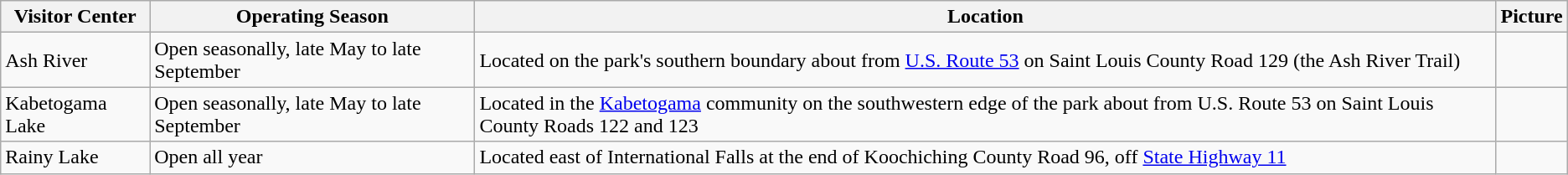<table class="wikitable">
<tr>
<th>Visitor Center</th>
<th>Operating Season</th>
<th>Location</th>
<th>Picture</th>
</tr>
<tr>
<td>Ash River</td>
<td>Open seasonally, late May to late September</td>
<td>Located on the park's southern boundary about  from <a href='#'>U.S. Route 53</a> on Saint Louis County Road 129 (the Ash River Trail)</td>
<td></td>
</tr>
<tr>
<td>Kabetogama Lake</td>
<td>Open seasonally, late May to late September</td>
<td>Located in the <a href='#'>Kabetogama</a> community on the southwestern edge of the park about  from U.S. Route 53 on Saint Louis County Roads 122 and 123</td>
<td></td>
</tr>
<tr>
<td>Rainy Lake</td>
<td>Open all year</td>
<td>Located  east of International Falls at the end of Koochiching County Road 96, off <a href='#'>State Highway 11</a></td>
<td></td>
</tr>
</table>
